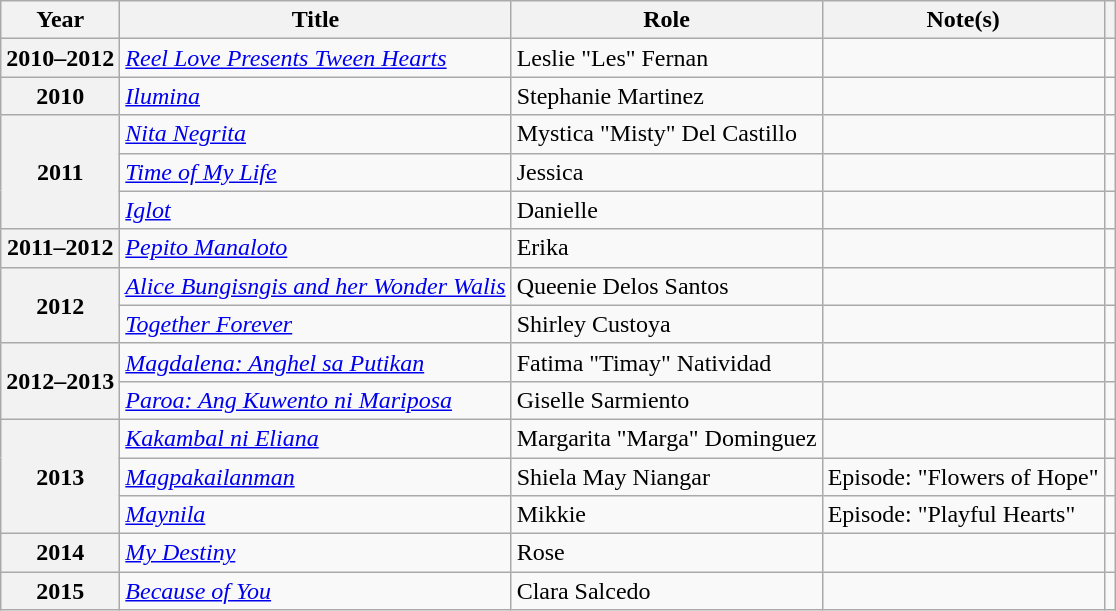<table class="wikitable sortable plainrowheaders">
<tr>
<th scope="col">Year</th>
<th scope="col">Title</th>
<th scope="col">Role</th>
<th>Note(s)</th>
<th scope="col" class="unsortable"></th>
</tr>
<tr>
<th scope="row">2010–2012</th>
<td><em><a href='#'>Reel Love Presents Tween Hearts</a></em></td>
<td>Leslie "Les" Fernan</td>
<td></td>
<td></td>
</tr>
<tr>
<th scope="row">2010</th>
<td><em><a href='#'>Ilumina</a></em></td>
<td>Stephanie Martinez</td>
<td></td>
<td></td>
</tr>
<tr>
<th scope="row" rowspan="3">2011</th>
<td><em><a href='#'>Nita Negrita</a></em></td>
<td>Mystica "Misty" Del Castillo</td>
<td></td>
<td></td>
</tr>
<tr>
<td><em><a href='#'>Time of My Life</a></em></td>
<td>Jessica</td>
<td></td>
<td></td>
</tr>
<tr>
<td><em><a href='#'>Iglot</a></em></td>
<td>Danielle</td>
<td></td>
<td></td>
</tr>
<tr>
<th scope="row">2011–2012</th>
<td><em><a href='#'>Pepito Manaloto</a></em></td>
<td>Erika</td>
<td></td>
<td></td>
</tr>
<tr>
<th scope="row" rowspan="2">2012</th>
<td><em><a href='#'>Alice Bungisngis and her Wonder Walis</a></em></td>
<td>Queenie Delos Santos</td>
<td></td>
<td></td>
</tr>
<tr>
<td><em><a href='#'>Together Forever</a></em></td>
<td>Shirley Custoya</td>
<td></td>
<td></td>
</tr>
<tr>
<th scope="row" rowspan="2">2012–2013</th>
<td><em><a href='#'>Magdalena: Anghel sa Putikan</a></em></td>
<td>Fatima "Timay" Natividad</td>
<td></td>
<td></td>
</tr>
<tr>
<td><em><a href='#'>Paroa: Ang Kuwento ni Mariposa</a></em></td>
<td>Giselle Sarmiento</td>
<td></td>
<td></td>
</tr>
<tr>
<th scope="row" rowspan="3">2013</th>
<td><em><a href='#'>Kakambal ni Eliana</a></em></td>
<td>Margarita "Marga" Dominguez</td>
<td></td>
<td></td>
</tr>
<tr>
<td><em><a href='#'>Magpakailanman</a></em></td>
<td>Shiela May Niangar</td>
<td>Episode: "Flowers of Hope"</td>
<td></td>
</tr>
<tr>
<td><em><a href='#'>Maynila</a></em></td>
<td>Mikkie</td>
<td>Episode: "Playful Hearts"</td>
<td></td>
</tr>
<tr>
<th scope="row">2014</th>
<td><em><a href='#'>My Destiny</a></em></td>
<td>Rose</td>
<td></td>
<td></td>
</tr>
<tr>
<th scope="row">2015</th>
<td><em><a href='#'>Because of You</a></em></td>
<td>Clara Salcedo</td>
<td></td>
<td></td>
</tr>
</table>
